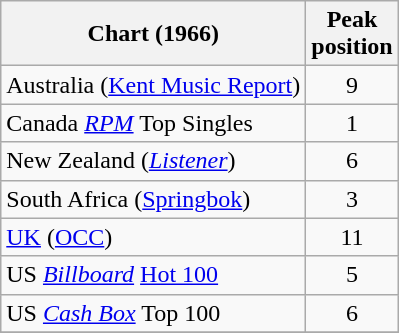<table class="wikitable sortable">
<tr>
<th>Chart (1966)</th>
<th>Peak<br>position</th>
</tr>
<tr>
<td>Australia (<a href='#'>Kent Music Report</a>)</td>
<td style="text-align:center;">9</td>
</tr>
<tr>
<td>Canada <em><a href='#'>RPM</a></em> Top Singles</td>
<td style="text-align:center;">1</td>
</tr>
<tr>
<td>New Zealand (<em><a href='#'>Listener</a></em>)</td>
<td style="text-align:center;">6</td>
</tr>
<tr>
<td>South Africa (<a href='#'>Springbok</a>)</td>
<td align="center">3</td>
</tr>
<tr>
<td><a href='#'>UK</a> (<a href='#'>OCC</a>)</td>
<td style="text-align:center;">11</td>
</tr>
<tr>
<td>US <em><a href='#'>Billboard</a></em> <a href='#'>Hot 100</a></td>
<td style="text-align:center;">5</td>
</tr>
<tr>
<td>US <a href='#'><em>Cash Box</em></a> Top 100</td>
<td align="center">6</td>
</tr>
<tr>
</tr>
</table>
